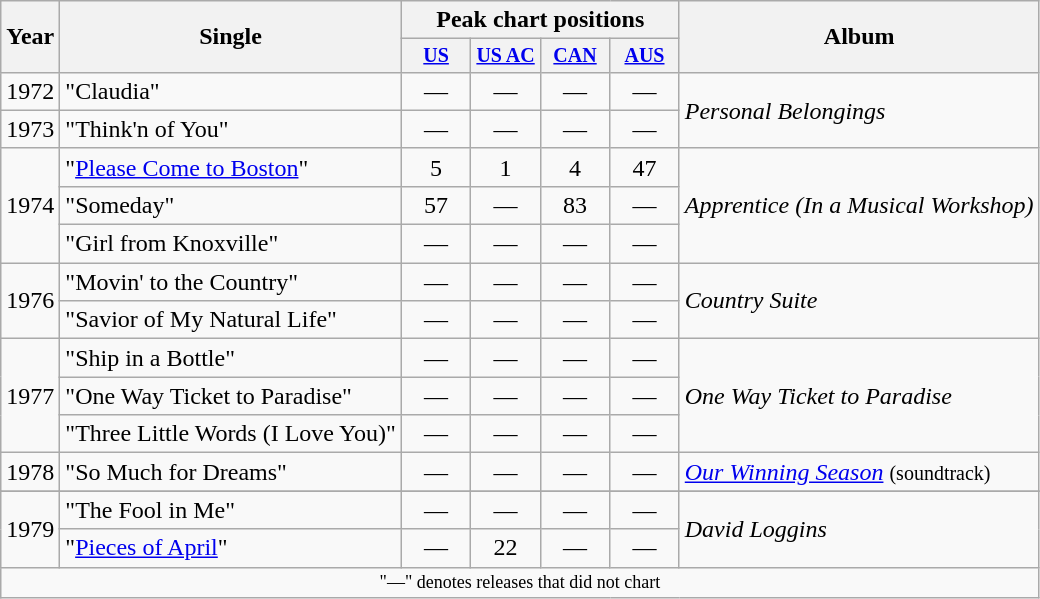<table class="wikitable" style="text-align:center;">
<tr>
<th rowspan="2">Year</th>
<th rowspan="2">Single</th>
<th colspan="4">Peak chart positions</th>
<th rowspan="2">Album</th>
</tr>
<tr style="font-size:smaller;">
<th width="40"><a href='#'>US</a></th>
<th width="40"><a href='#'>US AC</a><br></th>
<th width="40"><a href='#'>CAN</a><br></th>
<th width="40"><a href='#'>AUS</a></th>
</tr>
<tr>
<td>1972</td>
<td align="left">"Claudia"</td>
<td>—</td>
<td>—</td>
<td>—</td>
<td>—</td>
<td align="left" rowspan="2"><em>Personal Belongings</em></td>
</tr>
<tr>
<td>1973</td>
<td align="left">"Think'n of You"</td>
<td>—</td>
<td>—</td>
<td>—</td>
<td>—</td>
</tr>
<tr>
<td rowspan="3">1974</td>
<td align="left">"<a href='#'>Please Come to Boston</a>"</td>
<td>5</td>
<td>1</td>
<td>4</td>
<td>47</td>
<td align="left" rowspan="3"><em>Apprentice (In a Musical Workshop)</em></td>
</tr>
<tr>
<td align="left">"Someday"</td>
<td>57</td>
<td>—</td>
<td>83</td>
<td>—</td>
</tr>
<tr>
<td align="left">"Girl from Knoxville"</td>
<td>—</td>
<td>—</td>
<td>—</td>
<td>—</td>
</tr>
<tr>
<td rowspan="2">1976</td>
<td align="left">"Movin' to the Country"</td>
<td>—</td>
<td>—</td>
<td>—</td>
<td>—</td>
<td align="left" rowspan="2"><em>Country Suite</em></td>
</tr>
<tr>
<td align="left">"Savior of My Natural Life"</td>
<td>—</td>
<td>—</td>
<td>—</td>
<td>—</td>
</tr>
<tr>
<td rowspan="3">1977</td>
<td align="left">"Ship in a Bottle"</td>
<td>—</td>
<td>—</td>
<td>—</td>
<td>—</td>
<td align="left" rowspan="3"><em>One Way Ticket to Paradise</em></td>
</tr>
<tr>
<td align="left">"One Way Ticket to Paradise"</td>
<td>—</td>
<td>—</td>
<td>—</td>
<td>—</td>
</tr>
<tr>
<td align="left">"Three Little Words (I Love You)"</td>
<td>—</td>
<td>—</td>
<td>—</td>
<td>—</td>
</tr>
<tr>
<td>1978</td>
<td align="left">"So Much for Dreams"</td>
<td>—</td>
<td>—</td>
<td>—</td>
<td>—</td>
<td align="left"><em><a href='#'>Our Winning Season</a></em> <small>(soundtrack)</small></td>
</tr>
<tr>
</tr>
<tr>
<td rowspan="2">1979</td>
<td align="left">"The Fool in Me"</td>
<td>—</td>
<td>—</td>
<td>—</td>
<td>—</td>
<td align="left" rowspan="2"><em>David Loggins</em></td>
</tr>
<tr>
<td align="left">"<a href='#'>Pieces of April</a>"</td>
<td>—</td>
<td>22</td>
<td>—</td>
<td>—</td>
</tr>
<tr>
<td colspan="10" style="font-size:9pt">"—" denotes releases that did not chart</td>
</tr>
</table>
